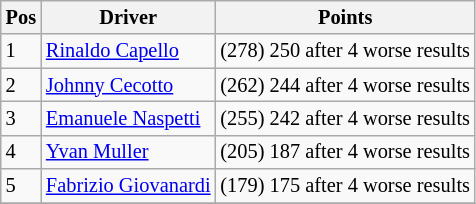<table class="wikitable" style="font-size: 85%;">
<tr>
<th>Pos</th>
<th>Driver</th>
<th>Points</th>
</tr>
<tr>
<td>1</td>
<td> <a href='#'>Rinaldo Capello</a></td>
<td align="right">(278) 250 after 4 worse results</td>
</tr>
<tr>
<td>2</td>
<td> <a href='#'>Johnny Cecotto</a></td>
<td align="right">(262) 244 after 4 worse results</td>
</tr>
<tr>
<td>3</td>
<td> <a href='#'>Emanuele Naspetti</a></td>
<td align="right">(255) 242 after 4 worse results</td>
</tr>
<tr>
<td>4</td>
<td> <a href='#'>Yvan Muller</a></td>
<td align="right">(205) 187 after 4 worse results</td>
</tr>
<tr>
<td>5</td>
<td> <a href='#'>Fabrizio Giovanardi</a></td>
<td align="right">(179) 175 after 4 worse results</td>
</tr>
<tr>
</tr>
</table>
